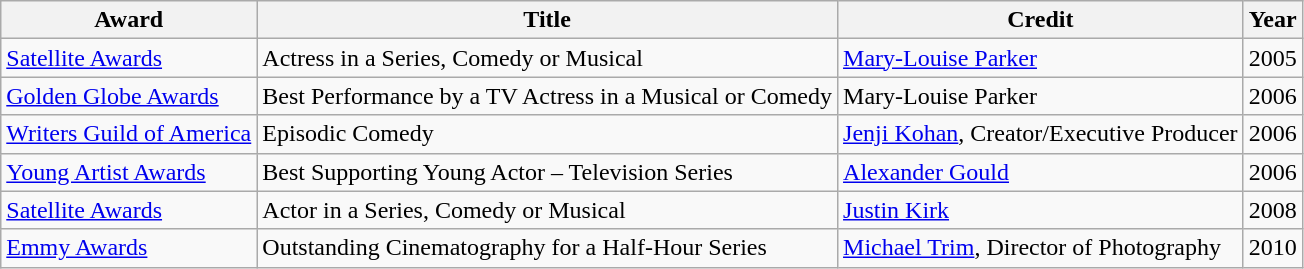<table class="wikitable">
<tr>
<th>Award</th>
<th>Title</th>
<th>Credit</th>
<th>Year</th>
</tr>
<tr>
<td><a href='#'>Satellite Awards</a></td>
<td>Actress in a Series, Comedy or Musical</td>
<td><a href='#'>Mary-Louise Parker</a></td>
<td>2005</td>
</tr>
<tr>
<td><a href='#'>Golden Globe Awards</a></td>
<td>Best Performance by a TV Actress in a Musical or Comedy</td>
<td>Mary-Louise Parker</td>
<td>2006</td>
</tr>
<tr>
<td><a href='#'>Writers Guild of America</a></td>
<td>Episodic Comedy</td>
<td><a href='#'>Jenji Kohan</a>, Creator/Executive Producer</td>
<td>2006</td>
</tr>
<tr>
<td><a href='#'>Young Artist Awards</a></td>
<td>Best Supporting Young Actor – Television Series</td>
<td><a href='#'>Alexander Gould</a></td>
<td>2006</td>
</tr>
<tr>
<td><a href='#'>Satellite Awards</a></td>
<td>Actor in a Series, Comedy or Musical</td>
<td><a href='#'>Justin Kirk</a></td>
<td>2008</td>
</tr>
<tr>
<td><a href='#'>Emmy Awards</a></td>
<td>Outstanding Cinematography for a Half-Hour Series</td>
<td><a href='#'>Michael Trim</a>, Director of Photography</td>
<td>2010</td>
</tr>
</table>
